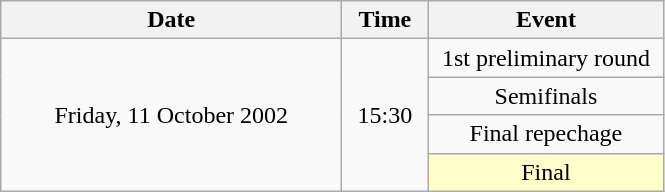<table class = "wikitable" style="text-align:center;">
<tr>
<th width=220>Date</th>
<th width=50>Time</th>
<th width=150>Event</th>
</tr>
<tr>
<td rowspan=4>Friday, 11 October 2002</td>
<td rowspan=4>15:30</td>
<td>1st preliminary round</td>
</tr>
<tr>
<td>Semifinals</td>
</tr>
<tr>
<td>Final repechage</td>
</tr>
<tr>
<td bgcolor=ffffcc>Final</td>
</tr>
</table>
